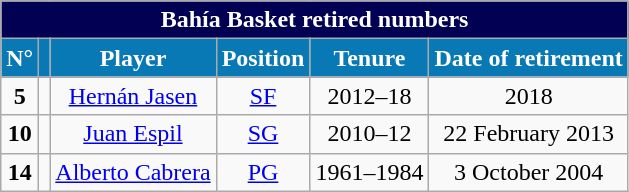<table class="wikitable sortable" style="text-align:center">
<tr>
<td colspan="6" style= "background: #010052; color: #ffffff"><strong>Bahía Basket retired numbers</strong></td>
</tr>
<tr>
<th style="background:#0879B5; color: #ffffff">N°</th>
<th style="background:#0879B5; color: #ffffff"></th>
<th style="background:#0879B5; color: #ffffff">Player</th>
<th style="background:#0879B5; color: #ffffff">Position</th>
<th style="background:#0879B5; color: #ffffff">Tenure</th>
<th style="background:#0879B5; color: #ffffff">Date of retirement</th>
</tr>
<tr>
<td><strong>5</strong></td>
<td></td>
<td><a href='#'>Hernán Jasen</a></td>
<td><a href='#'>SF</a></td>
<td>2012–18 </td>
<td>2018 </td>
</tr>
<tr>
<td><strong>10</strong></td>
<td></td>
<td><a href='#'>Juan Espil</a></td>
<td><a href='#'>SG</a></td>
<td>2010–12 </td>
<td>22 February 2013 </td>
</tr>
<tr>
<td><strong>14</strong></td>
<td></td>
<td><a href='#'>Alberto Cabrera</a></td>
<td><a href='#'>PG</a></td>
<td>1961–1984 </td>
<td>3 October 2004 </td>
</tr>
</table>
